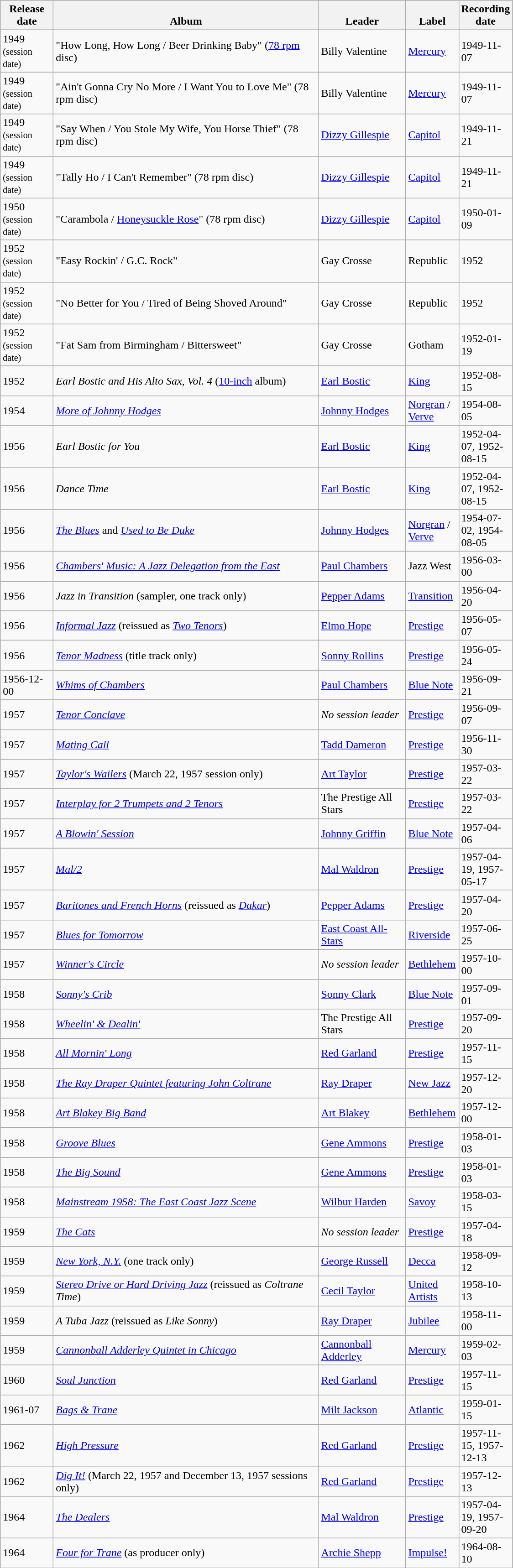<table class="wikitable sortable">
<tr>
<th style="vertical-align:bottom; text-align:center; width:70px;">Release date</th>
<th style="vertical-align:bottom; text-align:center; width:380px;">Album</th>
<th style="vertical-align:bottom; text-align:center; width:120px;">Leader</th>
<th style="vertical-align:bottom; text-align:center; width:70px;">Label</th>
<th style="vertical-align:bottom; text-align:center; width:50px;">Recording date</th>
</tr>
<tr>
<td>1949 <small>(session date)</small></td>
<td>"How Long, How Long / Beer Drinking Baby" (<a href='#'>78 rpm</a> disc)</td>
<td>Billy Valentine</td>
<td><a href='#'>Mercury</a></td>
<td>1949-11-07</td>
</tr>
<tr>
<td>1949 <small>(session date)</small></td>
<td>"Ain't Gonna Cry No More / I Want You to Love Me" (78 rpm disc)</td>
<td>Billy Valentine</td>
<td><a href='#'>Mercury</a></td>
<td>1949-11-07</td>
</tr>
<tr>
<td>1949 <small>(session date)</small></td>
<td>"Say When / You Stole My Wife, You Horse Thief" (78 rpm disc)</td>
<td><a href='#'>Dizzy Gillespie</a></td>
<td><a href='#'>Capitol</a></td>
<td>1949-11-21</td>
</tr>
<tr>
<td>1949 <small>(session date)</small></td>
<td>"Tally Ho / I Can't Remember" (78 rpm disc)</td>
<td><a href='#'>Dizzy Gillespie</a></td>
<td><a href='#'>Capitol</a></td>
<td>1949-11-21</td>
</tr>
<tr>
<td>1950 <small>(session date)</small></td>
<td>"Carambola / <a href='#'>Honeysuckle Rose</a>" (78 rpm disc)</td>
<td><a href='#'>Dizzy Gillespie</a></td>
<td><a href='#'>Capitol</a></td>
<td>1950-01-09</td>
</tr>
<tr>
<td>1952 <small>(session date)</small></td>
<td>"Easy Rockin' / G.C. Rock"</td>
<td>Gay Crosse</td>
<td>Republic</td>
<td>1952</td>
</tr>
<tr>
<td>1952 <small>(session date)</small></td>
<td>"No Better for You / Tired of Being Shoved Around"</td>
<td>Gay Crosse</td>
<td>Republic</td>
<td>1952</td>
</tr>
<tr>
<td>1952 <small>(session date)</small></td>
<td>"Fat Sam from Birmingham / Bittersweet"</td>
<td>Gay Crosse</td>
<td>Gotham</td>
<td>1952-01-19</td>
</tr>
<tr>
<td>1952</td>
<td><em>Earl Bostic and His Alto Sax, Vol. 4</em> (<a href='#'>10-inch</a> album)</td>
<td><a href='#'>Earl Bostic</a></td>
<td><a href='#'>King</a></td>
<td>1952-08-15</td>
</tr>
<tr>
<td>1954 </td>
<td><em><a href='#'>More of Johnny Hodges</a></em></td>
<td><a href='#'>Johnny Hodges</a></td>
<td><a href='#'>Norgran</a> / <a href='#'>Verve</a></td>
<td>1954-08-05</td>
</tr>
<tr>
<td>1956</td>
<td><em>Earl Bostic for You</em></td>
<td><a href='#'>Earl Bostic</a></td>
<td><a href='#'>King</a></td>
<td>1952-04-07, 1952-08-15</td>
</tr>
<tr>
<td>1956</td>
<td><em>Dance Time</em></td>
<td><a href='#'>Earl Bostic</a></td>
<td><a href='#'>King</a></td>
<td>1952-04-07, 1952-08-15</td>
</tr>
<tr>
<td>1956</td>
<td><em><a href='#'>The Blues</a></em> and <em><a href='#'>Used to Be Duke</a></em></td>
<td><a href='#'>Johnny Hodges</a></td>
<td><a href='#'>Norgran</a> / <a href='#'>Verve</a></td>
<td>1954-07-02, 1954-08-05</td>
</tr>
<tr>
<td>1956</td>
<td><em><a href='#'>Chambers' Music: A Jazz Delegation from the East</a></em></td>
<td><a href='#'>Paul Chambers</a></td>
<td>Jazz West</td>
<td>1956-03-00</td>
</tr>
<tr>
<td>1956</td>
<td><em>Jazz in Transition</em> (sampler, one track only)</td>
<td><a href='#'>Pepper Adams</a></td>
<td><a href='#'>Transition</a></td>
<td>1956-04-20</td>
</tr>
<tr>
<td>1956</td>
<td><em><a href='#'>Informal Jazz</a></em> (reissued as <em><a href='#'>Two Tenors</a></em>)</td>
<td><a href='#'>Elmo Hope</a></td>
<td><a href='#'>Prestige</a></td>
<td>1956-05-07</td>
</tr>
<tr>
<td>1956</td>
<td><em><a href='#'>Tenor Madness</a></em> (title track only)</td>
<td><a href='#'>Sonny Rollins</a></td>
<td><a href='#'>Prestige</a></td>
<td>1956-05-24</td>
</tr>
<tr>
<td>1956-12-00</td>
<td><em><a href='#'>Whims of Chambers</a></em></td>
<td><a href='#'>Paul Chambers</a></td>
<td><a href='#'>Blue Note</a></td>
<td>1956-09-21</td>
</tr>
<tr>
<td>1957</td>
<td><em><a href='#'>Tenor Conclave</a></em></td>
<td><em>No session leader</em></td>
<td><a href='#'>Prestige</a></td>
<td>1956-09-07</td>
</tr>
<tr>
<td>1957</td>
<td><em><a href='#'>Mating Call</a></em></td>
<td><a href='#'>Tadd Dameron</a></td>
<td><a href='#'>Prestige</a></td>
<td>1956-11-30</td>
</tr>
<tr>
<td>1957</td>
<td><em><a href='#'>Taylor's Wailers</a></em> (March 22, 1957 session only)</td>
<td><a href='#'>Art Taylor</a></td>
<td><a href='#'>Prestige</a></td>
<td>1957-03-22</td>
</tr>
<tr>
<td>1957</td>
<td><em><a href='#'>Interplay for 2 Trumpets and 2 Tenors</a></em></td>
<td>The Prestige All Stars</td>
<td><a href='#'>Prestige</a></td>
<td>1957-03-22</td>
</tr>
<tr>
<td>1957</td>
<td><em><a href='#'>A Blowin' Session</a></em></td>
<td><a href='#'>Johnny Griffin</a></td>
<td><a href='#'>Blue Note</a></td>
<td>1957-04-06</td>
</tr>
<tr>
<td>1957</td>
<td><em><a href='#'>Mal/2</a></em></td>
<td><a href='#'>Mal Waldron</a></td>
<td><a href='#'>Prestige</a></td>
<td>1957-04-19, 1957-05-17</td>
</tr>
<tr>
<td>1957</td>
<td><em><a href='#'>Baritones and French Horns</a></em> (reissued as <em><a href='#'>Dakar</a></em>)</td>
<td><a href='#'>Pepper Adams</a></td>
<td><a href='#'>Prestige</a></td>
<td>1957-04-20</td>
</tr>
<tr>
<td>1957</td>
<td><em><a href='#'>Blues for Tomorrow</a></em></td>
<td><a href='#'>East Coast All-Stars</a></td>
<td><a href='#'>Riverside</a></td>
<td>1957-06-25</td>
</tr>
<tr>
<td>1957</td>
<td><em><a href='#'>Winner's Circle</a></em></td>
<td><em>No session leader</em></td>
<td><a href='#'>Bethlehem</a></td>
<td>1957-10-00</td>
</tr>
<tr>
<td>1958</td>
<td><em><a href='#'>Sonny's Crib</a></em></td>
<td><a href='#'>Sonny Clark</a></td>
<td><a href='#'>Blue Note</a></td>
<td>1957-09-01</td>
</tr>
<tr>
<td>1958</td>
<td><em><a href='#'>Wheelin' & Dealin'</a></em></td>
<td>The Prestige All Stars</td>
<td><a href='#'>Prestige</a></td>
<td>1957-09-20</td>
</tr>
<tr>
<td>1958</td>
<td><em><a href='#'>All Mornin' Long</a></em></td>
<td><a href='#'>Red Garland</a></td>
<td><a href='#'>Prestige</a></td>
<td>1957-11-15</td>
</tr>
<tr>
<td>1958</td>
<td><em><a href='#'>The Ray Draper Quintet featuring John Coltrane</a></em></td>
<td><a href='#'>Ray Draper</a></td>
<td><a href='#'>New Jazz</a></td>
<td>1957-12-20</td>
</tr>
<tr>
<td>1958</td>
<td><em><a href='#'>Art Blakey Big Band</a></em></td>
<td><a href='#'>Art Blakey</a></td>
<td><a href='#'>Bethlehem</a></td>
<td>1957-12-00</td>
</tr>
<tr>
<td>1958</td>
<td><em><a href='#'>Groove Blues</a></em></td>
<td><a href='#'>Gene Ammons</a></td>
<td><a href='#'>Prestige</a></td>
<td>1958-01-03</td>
</tr>
<tr>
<td>1958</td>
<td><em><a href='#'>The Big Sound</a></em></td>
<td><a href='#'>Gene Ammons</a></td>
<td><a href='#'>Prestige</a></td>
<td>1958-01-03</td>
</tr>
<tr>
<td>1958</td>
<td><em><a href='#'>Mainstream 1958: The East Coast Jazz Scene</a></em></td>
<td><a href='#'>Wilbur Harden</a></td>
<td><a href='#'>Savoy</a></td>
<td>1958-03-15</td>
</tr>
<tr>
<td>1959</td>
<td><em><a href='#'>The Cats</a></em></td>
<td><em>No session leader</em></td>
<td><a href='#'>Prestige</a></td>
<td>1957-04-18</td>
</tr>
<tr>
<td>1959</td>
<td><em><a href='#'>New York, N.Y.</a></em> (one track only)</td>
<td><a href='#'>George Russell</a></td>
<td><a href='#'>Decca</a></td>
<td>1958-09-12</td>
</tr>
<tr>
<td>1959</td>
<td><em><a href='#'>Stereo Drive or Hard Driving Jazz</a></em> (reissued as <em>Coltrane Time</em>)</td>
<td><a href='#'>Cecil Taylor</a></td>
<td><a href='#'>United Artists</a></td>
<td>1958-10-13</td>
</tr>
<tr>
<td>1959</td>
<td><em>A Tuba Jazz</em> (reissued as <em>Like Sonny</em>)</td>
<td><a href='#'>Ray Draper</a></td>
<td><a href='#'>Jubilee</a></td>
<td>1958-11-00</td>
</tr>
<tr>
<td>1959</td>
<td><em><a href='#'>Cannonball Adderley Quintet in Chicago</a></em></td>
<td><a href='#'>Cannonball Adderley</a></td>
<td><a href='#'>Mercury</a></td>
<td>1959-02-03</td>
</tr>
<tr>
<td>1960</td>
<td><em><a href='#'>Soul Junction</a></em></td>
<td><a href='#'>Red Garland</a></td>
<td><a href='#'>Prestige</a></td>
<td>1957-11-15</td>
</tr>
<tr>
<td>1961-07</td>
<td><em><a href='#'>Bags & Trane</a></em></td>
<td><a href='#'>Milt Jackson</a></td>
<td><a href='#'>Atlantic</a></td>
<td>1959-01-15</td>
</tr>
<tr>
<td>1962</td>
<td><em><a href='#'>High Pressure</a></em></td>
<td><a href='#'>Red Garland</a></td>
<td><a href='#'>Prestige</a></td>
<td>1957-11-15, 1957-12-13</td>
</tr>
<tr>
<td>1962</td>
<td><em><a href='#'>Dig It!</a></em> (March 22, 1957 and December 13, 1957 sessions only)</td>
<td><a href='#'>Red Garland</a></td>
<td><a href='#'>Prestige</a></td>
<td>1957-12-13</td>
</tr>
<tr>
<td>1964</td>
<td><em><a href='#'>The Dealers</a></em></td>
<td><a href='#'>Mal Waldron</a></td>
<td><a href='#'>Prestige</a></td>
<td>1957-04-19, 1957-09-20</td>
</tr>
<tr>
<td>1964</td>
<td><em><a href='#'>Four for Trane</a></em> (as producer only)</td>
<td><a href='#'>Archie Shepp</a></td>
<td><a href='#'>Impulse!</a></td>
<td>1964-08-10</td>
</tr>
<tr>
</tr>
</table>
